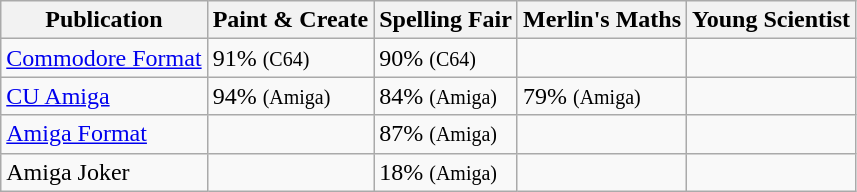<table class="wikitable">
<tr>
<th>Publication</th>
<th>Paint & Create</th>
<th>Spelling Fair</th>
<th>Merlin's Maths</th>
<th>Young Scientist</th>
</tr>
<tr>
<td><a href='#'>Commodore Format</a></td>
<td>91% <small>(C64)</small></td>
<td>90% <small>(C64)</small></td>
<td></td>
<td></td>
</tr>
<tr>
<td><a href='#'>CU Amiga</a></td>
<td>94% <small>(Amiga)</small></td>
<td>84% <small>(Amiga)</small></td>
<td>79% <small>(Amiga)</small></td>
<td></td>
</tr>
<tr>
<td><a href='#'>Amiga Format</a></td>
<td></td>
<td>87% <small>(Amiga)</small></td>
<td></td>
<td></td>
</tr>
<tr>
<td>Amiga Joker</td>
<td></td>
<td>18% <small>(Amiga)</small></td>
<td></td>
<td></td>
</tr>
</table>
